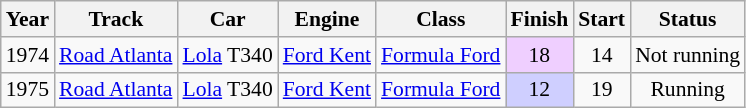<table class="wikitable" style="text-align:center; font-size:90%">
<tr>
<th>Year</th>
<th>Track</th>
<th>Car</th>
<th>Engine</th>
<th>Class</th>
<th>Finish</th>
<th>Start</th>
<th>Status</th>
</tr>
<tr>
<td>1974</td>
<td><a href='#'>Road Atlanta</a></td>
<td><a href='#'>Lola</a> T340</td>
<td><a href='#'>Ford Kent</a></td>
<td><a href='#'>Formula Ford</a></td>
<td style="background:#EFCFFF;">18</td>
<td>14</td>
<td>Not running</td>
</tr>
<tr>
<td>1975</td>
<td><a href='#'>Road Atlanta</a></td>
<td><a href='#'>Lola</a> T340</td>
<td><a href='#'>Ford Kent</a></td>
<td><a href='#'>Formula Ford</a></td>
<td style="background:#CFCFFF;">12</td>
<td>19</td>
<td>Running</td>
</tr>
</table>
